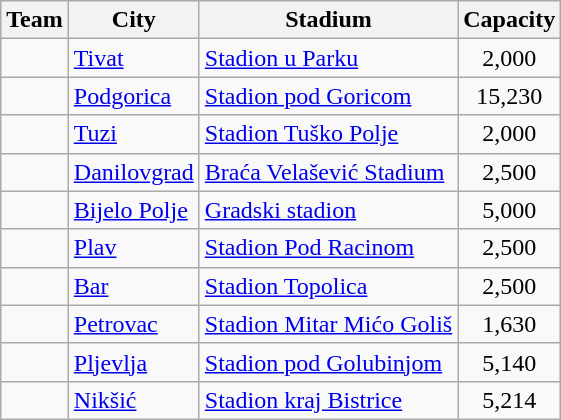<table class="wikitable sortable">
<tr>
<th>Team</th>
<th>City</th>
<th>Stadium</th>
<th>Capacity</th>
</tr>
<tr>
<td></td>
<td><a href='#'>Tivat</a></td>
<td><a href='#'>Stadion u Parku</a></td>
<td style="text-align:center;">2,000</td>
</tr>
<tr>
<td></td>
<td><a href='#'>Podgorica</a></td>
<td><a href='#'>Stadion pod Goricom</a></td>
<td style="text-align:center;">15,230</td>
</tr>
<tr>
<td></td>
<td><a href='#'>Tuzi</a></td>
<td><a href='#'>Stadion Tuško Polje</a></td>
<td style="text-align:center;">2,000</td>
</tr>
<tr>
<td></td>
<td><a href='#'>Danilovgrad</a></td>
<td><a href='#'>Braća Velašević Stadium</a></td>
<td style="text-align:center;">2,500</td>
</tr>
<tr>
<td></td>
<td><a href='#'>Bijelo Polje</a></td>
<td><a href='#'>Gradski stadion</a></td>
<td style="text-align:center;">5,000</td>
</tr>
<tr>
<td></td>
<td><a href='#'>Plav</a></td>
<td><a href='#'>Stadion Pod Racinom</a></td>
<td style="text-align:center;">2,500</td>
</tr>
<tr>
<td></td>
<td><a href='#'>Bar</a></td>
<td><a href='#'>Stadion Topolica</a></td>
<td style="text-align:center;">2,500</td>
</tr>
<tr>
<td></td>
<td><a href='#'>Petrovac</a></td>
<td><a href='#'>Stadion Mitar Mićo Goliš</a></td>
<td style="text-align:center;">1,630</td>
</tr>
<tr>
<td></td>
<td><a href='#'>Pljevlja</a></td>
<td><a href='#'>Stadion pod Golubinjom</a></td>
<td style="text-align:center;">5,140</td>
</tr>
<tr>
<td></td>
<td><a href='#'>Nikšić</a></td>
<td><a href='#'>Stadion kraj Bistrice</a></td>
<td style="text-align:center;">5,214</td>
</tr>
</table>
